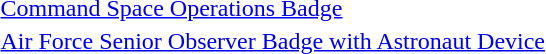<table>
<tr>
<td> <a href='#'>Command Space Operations Badge</a></td>
</tr>
<tr>
<td> <a href='#'>Air Force Senior Observer Badge with Astronaut Device</a></td>
</tr>
</table>
